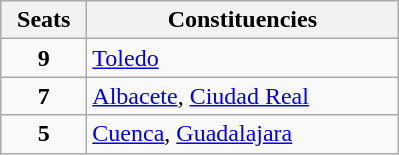<table class="wikitable" style="text-align:left;">
<tr>
<th width="50">Seats</th>
<th width="200">Constituencies</th>
</tr>
<tr>
<td align="center"><strong>9</strong></td>
<td><a href='#'>Toledo</a></td>
</tr>
<tr>
<td align="center"><strong>7</strong></td>
<td><a href='#'>Albacete</a>, <a href='#'>Ciudad Real</a></td>
</tr>
<tr>
<td align="center"><strong>5</strong></td>
<td><a href='#'>Cuenca</a>, <a href='#'>Guadalajara</a></td>
</tr>
</table>
